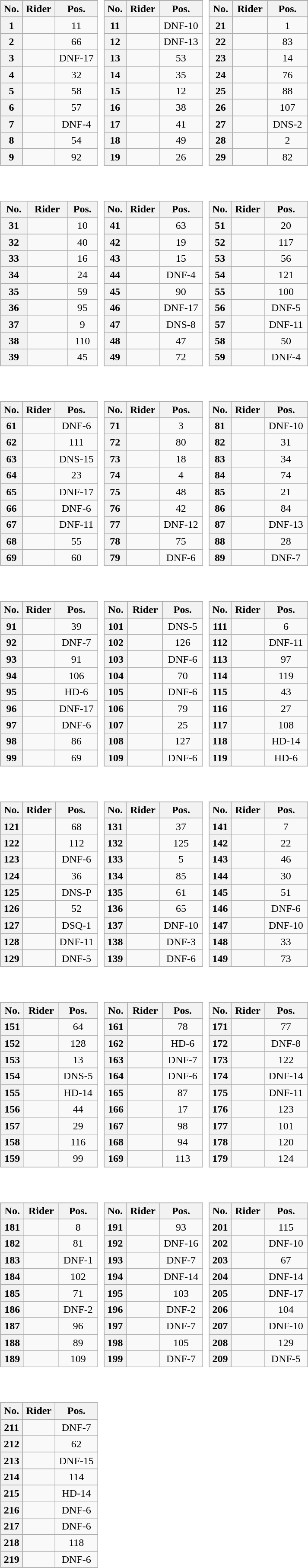<table>
<tr valign="top">
<td style="width:33%;"><br><table class="wikitable plainrowheaders" style="width:97%">
<tr>
</tr>
<tr style="text-align:center;">
<th scope="col">No.</th>
<th scope="col">Rider</th>
<th scope="col">Pos.</th>
</tr>
<tr>
<th scope="row" style="text-align:center;">1</th>
<td></td>
<td style="text-align:center;">11</td>
</tr>
<tr>
<th scope="row" style="text-align:center;">2</th>
<td></td>
<td style="text-align:center;">66</td>
</tr>
<tr>
<th scope="row" style="text-align:center;">3</th>
<td></td>
<td style="text-align:center;">DNF-17</td>
</tr>
<tr>
<th scope="row" style="text-align:center;">4</th>
<td></td>
<td style="text-align:center;">32</td>
</tr>
<tr>
<th scope="row" style="text-align:center;">5</th>
<td></td>
<td style="text-align:center;">58</td>
</tr>
<tr>
<th scope="row" style="text-align:center;">6</th>
<td></td>
<td style="text-align:center;">57</td>
</tr>
<tr>
<th scope="row" style="text-align:center;">7</th>
<td></td>
<td style="text-align:center;">DNF-4</td>
</tr>
<tr>
<th scope="row" style="text-align:center;">8</th>
<td></td>
<td style="text-align:center;">54</td>
</tr>
<tr>
<th scope="row" style="text-align:center;">9</th>
<td></td>
<td style="text-align:center;">92</td>
</tr>
</table>
</td>
<td><br><table class="wikitable plainrowheaders" style="width:97%">
<tr>
</tr>
<tr style="text-align:center;">
<th scope="col">No.</th>
<th scope="col">Rider</th>
<th scope="col">Pos.</th>
</tr>
<tr>
<th scope="row" style="text-align:center;">11</th>
<td></td>
<td style="text-align:center;">DNF-10</td>
</tr>
<tr>
<th scope="row" style="text-align:center;">12</th>
<td></td>
<td style="text-align:center;">DNF-13</td>
</tr>
<tr>
<th scope="row" style="text-align:center;">13</th>
<td></td>
<td style="text-align:center;">53</td>
</tr>
<tr>
<th scope="row" style="text-align:center;">14</th>
<td></td>
<td style="text-align:center;">35</td>
</tr>
<tr>
<th scope="row" style="text-align:center;">15</th>
<td></td>
<td style="text-align:center;">12</td>
</tr>
<tr>
<th scope="row" style="text-align:center;">16</th>
<td></td>
<td style="text-align:center;">38</td>
</tr>
<tr>
<th scope="row" style="text-align:center;">17</th>
<td></td>
<td style="text-align:center;">41</td>
</tr>
<tr>
<th scope="row" style="text-align:center;">18</th>
<td></td>
<td style="text-align:center;">49</td>
</tr>
<tr>
<th scope="row" style="text-align:center;">19</th>
<td></td>
<td style="text-align:center;">26</td>
</tr>
</table>
</td>
<td><br><table class="wikitable plainrowheaders" style="width:97%">
<tr>
</tr>
<tr style="text-align:center;">
<th scope="col">No.</th>
<th scope="col">Rider</th>
<th scope="col">Pos.</th>
</tr>
<tr>
<th scope="row" style="text-align:center;">21</th>
<td></td>
<td style="text-align:center;">1</td>
</tr>
<tr>
<th scope="row" style="text-align:center;">22</th>
<td></td>
<td style="text-align:center;">83</td>
</tr>
<tr>
<th scope="row" style="text-align:center;">23</th>
<td></td>
<td style="text-align:center;">14</td>
</tr>
<tr>
<th scope="row" style="text-align:center;">24</th>
<td></td>
<td style="text-align:center;">76</td>
</tr>
<tr>
<th scope="row" style="text-align:center;">25</th>
<td></td>
<td style="text-align:center;">88</td>
</tr>
<tr>
<th scope="row" style="text-align:center;">26</th>
<td></td>
<td style="text-align:center;">107</td>
</tr>
<tr>
<th scope="row" style="text-align:center;">27</th>
<td></td>
<td style="text-align:center;">DNS-2</td>
</tr>
<tr>
<th scope="row" style="text-align:center;">28</th>
<td></td>
<td style="text-align:center;">2</td>
</tr>
<tr>
<th scope="row" style="text-align:center;">29</th>
<td></td>
<td style="text-align:center;">82</td>
</tr>
</table>
</td>
</tr>
<tr valign="top">
<td><br><table class="wikitable plainrowheaders" style="width:97%">
<tr>
</tr>
<tr style="text-align:center;">
<th scope="col">No.</th>
<th scope="col">Rider</th>
<th scope="col">Pos.</th>
</tr>
<tr>
<th scope="row" style="text-align:center;">31</th>
<td></td>
<td style="text-align:center;">10</td>
</tr>
<tr>
<th scope="row" style="text-align:center;">32</th>
<td></td>
<td style="text-align:center;">40</td>
</tr>
<tr>
<th scope="row" style="text-align:center;">33</th>
<td></td>
<td style="text-align:center;">16</td>
</tr>
<tr>
<th scope="row" style="text-align:center;">34</th>
<td></td>
<td style="text-align:center;">24</td>
</tr>
<tr>
<th scope="row" style="text-align:center;">35</th>
<td></td>
<td style="text-align:center;">59</td>
</tr>
<tr>
<th scope="row" style="text-align:center;">36</th>
<td></td>
<td style="text-align:center;">95</td>
</tr>
<tr>
<th scope="row" style="text-align:center;">37</th>
<td></td>
<td style="text-align:center;">9</td>
</tr>
<tr>
<th scope="row" style="text-align:center;">38</th>
<td></td>
<td style="text-align:center;">110</td>
</tr>
<tr>
<th scope="row" style="text-align:center;">39</th>
<td></td>
<td style="text-align:center;">45</td>
</tr>
</table>
</td>
<td><br><table class="wikitable plainrowheaders" style="width:97%">
<tr>
</tr>
<tr style="text-align:center;">
<th scope="col">No.</th>
<th scope="col">Rider</th>
<th scope="col">Pos.</th>
</tr>
<tr>
<th scope="row" style="text-align:center;">41</th>
<td></td>
<td style="text-align:center;">63</td>
</tr>
<tr>
<th scope="row" style="text-align:center;">42</th>
<td></td>
<td style="text-align:center;">19</td>
</tr>
<tr>
<th scope="row" style="text-align:center;">43</th>
<td></td>
<td style="text-align:center;">15</td>
</tr>
<tr>
<th scope="row" style="text-align:center;">44</th>
<td></td>
<td style="text-align:center;">DNF-4</td>
</tr>
<tr>
<th scope="row" style="text-align:center;">45</th>
<td></td>
<td style="text-align:center;">90</td>
</tr>
<tr>
<th scope="row" style="text-align:center;">46</th>
<td></td>
<td style="text-align:center;">DNF-17</td>
</tr>
<tr>
<th scope="row" style="text-align:center;">47</th>
<td></td>
<td style="text-align:center;">DNS-8</td>
</tr>
<tr>
<th scope="row" style="text-align:center;">48</th>
<td></td>
<td style="text-align:center;">47</td>
</tr>
<tr>
<th scope="row" style="text-align:center;">49</th>
<td></td>
<td style="text-align:center;">72</td>
</tr>
</table>
</td>
<td><br><table class="wikitable plainrowheaders" style="width:97%">
<tr>
</tr>
<tr style="text-align:center;">
<th scope="col">No.</th>
<th scope="col">Rider</th>
<th scope="col">Pos.</th>
</tr>
<tr>
<th scope="row" style="text-align:center;">51</th>
<td></td>
<td style="text-align:center;">20</td>
</tr>
<tr>
<th scope="row" style="text-align:center;">52</th>
<td></td>
<td style="text-align:center;">117</td>
</tr>
<tr>
<th scope="row" style="text-align:center;">53</th>
<td></td>
<td style="text-align:center;">56</td>
</tr>
<tr>
<th scope="row" style="text-align:center;">54</th>
<td></td>
<td style="text-align:center;">121</td>
</tr>
<tr>
<th scope="row" style="text-align:center;">55</th>
<td></td>
<td style="text-align:center;">100</td>
</tr>
<tr>
<th scope="row" style="text-align:center;">56</th>
<td></td>
<td style="text-align:center;">DNF-5</td>
</tr>
<tr>
<th scope="row" style="text-align:center;">57</th>
<td></td>
<td style="text-align:center;">DNF-11</td>
</tr>
<tr>
<th scope="row" style="text-align:center;">58</th>
<td></td>
<td style="text-align:center;">50</td>
</tr>
<tr>
<th scope="row" style="text-align:center;">59</th>
<td></td>
<td style="text-align:center;">DNF-4</td>
</tr>
</table>
</td>
</tr>
<tr valign="top">
<td><br><table class="wikitable plainrowheaders" style="width:97%">
<tr>
</tr>
<tr style="text-align:center;">
<th scope="col">No.</th>
<th scope="col">Rider</th>
<th scope="col">Pos.</th>
</tr>
<tr>
<th scope="row" style="text-align:center;">61</th>
<td></td>
<td style="text-align:center;">DNF-6</td>
</tr>
<tr>
<th scope="row" style="text-align:center;">62</th>
<td></td>
<td style="text-align:center;">111</td>
</tr>
<tr>
<th scope="row" style="text-align:center;">63</th>
<td></td>
<td style="text-align:center;">DNS-15</td>
</tr>
<tr>
<th scope="row" style="text-align:center;">64</th>
<td></td>
<td style="text-align:center;">23</td>
</tr>
<tr>
<th scope="row" style="text-align:center;">65</th>
<td></td>
<td style="text-align:center;">DNF-17</td>
</tr>
<tr>
<th scope="row" style="text-align:center;">66</th>
<td></td>
<td style="text-align:center;">DNF-6</td>
</tr>
<tr>
<th scope="row" style="text-align:center;">67</th>
<td></td>
<td style="text-align:center;">DNF-11</td>
</tr>
<tr>
<th scope="row" style="text-align:center;">68</th>
<td></td>
<td style="text-align:center;">55</td>
</tr>
<tr>
<th scope="row" style="text-align:center;">69</th>
<td></td>
<td style="text-align:center;">60</td>
</tr>
</table>
</td>
<td><br><table class="wikitable plainrowheaders" style="width:97%">
<tr>
</tr>
<tr style="text-align:center;">
<th scope="col">No.</th>
<th scope="col">Rider</th>
<th scope="col">Pos.</th>
</tr>
<tr>
<th scope="row" style="text-align:center;">71</th>
<td></td>
<td style="text-align:center;">3</td>
</tr>
<tr>
<th scope="row" style="text-align:center;">72</th>
<td></td>
<td style="text-align:center;">80</td>
</tr>
<tr>
<th scope="row" style="text-align:center;">73</th>
<td></td>
<td style="text-align:center;">18</td>
</tr>
<tr>
<th scope="row" style="text-align:center;">74</th>
<td></td>
<td style="text-align:center;">4</td>
</tr>
<tr>
<th scope="row" style="text-align:center;">75</th>
<td></td>
<td style="text-align:center;">48</td>
</tr>
<tr>
<th scope="row" style="text-align:center;">76</th>
<td></td>
<td style="text-align:center;">42</td>
</tr>
<tr>
<th scope="row" style="text-align:center;">77</th>
<td></td>
<td style="text-align:center;">DNF-12</td>
</tr>
<tr>
<th scope="row" style="text-align:center;">78</th>
<td></td>
<td style="text-align:center;">75</td>
</tr>
<tr>
<th scope="row" style="text-align:center;">79</th>
<td></td>
<td style="text-align:center;">DNF-6</td>
</tr>
</table>
</td>
<td><br><table class="wikitable plainrowheaders" style="width:97%">
<tr>
</tr>
<tr style="text-align:center;">
<th scope="col">No.</th>
<th scope="col">Rider</th>
<th scope="col">Pos.</th>
</tr>
<tr>
<th scope="row" style="text-align:center;">81</th>
<td></td>
<td style="text-align:center;">DNF-10</td>
</tr>
<tr>
<th scope="row" style="text-align:center;">82</th>
<td></td>
<td style="text-align:center;">31</td>
</tr>
<tr>
<th scope="row" style="text-align:center;">83</th>
<td></td>
<td style="text-align:center;">34</td>
</tr>
<tr>
<th scope="row" style="text-align:center;">84</th>
<td></td>
<td style="text-align:center;">74</td>
</tr>
<tr>
<th scope="row" style="text-align:center;">85</th>
<td></td>
<td style="text-align:center;">21</td>
</tr>
<tr>
<th scope="row" style="text-align:center;">86</th>
<td></td>
<td style="text-align:center;">84</td>
</tr>
<tr>
<th scope="row" style="text-align:center;">87</th>
<td></td>
<td style="text-align:center;">DNF-13</td>
</tr>
<tr>
<th scope="row" style="text-align:center;">88</th>
<td></td>
<td style="text-align:center;">28</td>
</tr>
<tr>
<th scope="row" style="text-align:center;">89</th>
<td></td>
<td style="text-align:center;">DNF-7</td>
</tr>
</table>
</td>
</tr>
<tr valign="top">
<td><br><table class="wikitable plainrowheaders" style="width:97%">
<tr>
</tr>
<tr style="text-align:center;">
<th scope="col">No.</th>
<th scope="col">Rider</th>
<th scope="col">Pos.</th>
</tr>
<tr>
<th scope="row" style="text-align:center;">91</th>
<td></td>
<td style="text-align:center;">39</td>
</tr>
<tr>
<th scope="row" style="text-align:center;">92</th>
<td></td>
<td style="text-align:center;">DNF-7</td>
</tr>
<tr>
<th scope="row" style="text-align:center;">93</th>
<td></td>
<td style="text-align:center;">91</td>
</tr>
<tr>
<th scope="row" style="text-align:center;">94</th>
<td></td>
<td style="text-align:center;">106</td>
</tr>
<tr>
<th scope="row" style="text-align:center;">95</th>
<td></td>
<td style="text-align:center;">HD-6</td>
</tr>
<tr>
<th scope="row" style="text-align:center;">96</th>
<td></td>
<td style="text-align:center;">DNF-17</td>
</tr>
<tr>
<th scope="row" style="text-align:center;">97</th>
<td></td>
<td style="text-align:center;">DNF-6</td>
</tr>
<tr>
<th scope="row" style="text-align:center;">98</th>
<td></td>
<td style="text-align:center;">86</td>
</tr>
<tr>
<th scope="row" style="text-align:center;">99</th>
<td></td>
<td style="text-align:center;">69</td>
</tr>
</table>
</td>
<td><br><table class="wikitable plainrowheaders" style="width:97%">
<tr>
</tr>
<tr style="text-align:center;">
<th scope="col">No.</th>
<th scope="col">Rider</th>
<th scope="col">Pos.</th>
</tr>
<tr>
<th scope="row" style="text-align:center;">101</th>
<td></td>
<td style="text-align:center;">DNS-5</td>
</tr>
<tr>
<th scope="row" style="text-align:center;">102</th>
<td></td>
<td style="text-align:center;">126</td>
</tr>
<tr>
<th scope="row" style="text-align:center;">103</th>
<td></td>
<td style="text-align:center;">DNF-6</td>
</tr>
<tr>
<th scope="row" style="text-align:center;">104</th>
<td></td>
<td style="text-align:center;">70</td>
</tr>
<tr>
<th scope="row" style="text-align:center;">105</th>
<td></td>
<td style="text-align:center;">DNF-6</td>
</tr>
<tr>
<th scope="row" style="text-align:center;">106</th>
<td></td>
<td style="text-align:center;">79</td>
</tr>
<tr>
<th scope="row" style="text-align:center;">107</th>
<td></td>
<td style="text-align:center;">25</td>
</tr>
<tr>
<th scope="row" style="text-align:center;">108</th>
<td></td>
<td style="text-align:center;">127</td>
</tr>
<tr>
<th scope="row" style="text-align:center;">109</th>
<td></td>
<td style="text-align:center;">DNF-6</td>
</tr>
</table>
</td>
<td><br><table class="wikitable plainrowheaders" style="width:97%">
<tr>
</tr>
<tr style="text-align:center;">
<th scope="col">No.</th>
<th scope="col">Rider</th>
<th scope="col">Pos.</th>
</tr>
<tr>
<th scope="row" style="text-align:center;">111</th>
<td></td>
<td style="text-align:center;">6</td>
</tr>
<tr>
<th scope="row" style="text-align:center;">112</th>
<td></td>
<td style="text-align:center;">DNF-11</td>
</tr>
<tr>
<th scope="row" style="text-align:center;">113</th>
<td></td>
<td style="text-align:center;">97</td>
</tr>
<tr>
<th scope="row" style="text-align:center;">114</th>
<td></td>
<td style="text-align:center;">119</td>
</tr>
<tr>
<th scope="row" style="text-align:center;">115</th>
<td></td>
<td style="text-align:center;">43</td>
</tr>
<tr>
<th scope="row" style="text-align:center;">116</th>
<td></td>
<td style="text-align:center;">27</td>
</tr>
<tr>
<th scope="row" style="text-align:center;">117</th>
<td></td>
<td style="text-align:center;">108</td>
</tr>
<tr>
<th scope="row" style="text-align:center;">118</th>
<td></td>
<td style="text-align:center;">HD-14</td>
</tr>
<tr>
<th scope="row" style="text-align:center;">119</th>
<td></td>
<td style="text-align:center;">HD-6</td>
</tr>
</table>
</td>
</tr>
<tr valign="top">
<td><br><table class="wikitable plainrowheaders" style="width:97%">
<tr>
</tr>
<tr style="text-align:center;">
<th scope="col">No.</th>
<th scope="col">Rider</th>
<th scope="col">Pos.</th>
</tr>
<tr>
<th scope="row" style="text-align:center;">121</th>
<td></td>
<td style="text-align:center;">68</td>
</tr>
<tr>
<th scope="row" style="text-align:center;">122</th>
<td></td>
<td style="text-align:center;">112</td>
</tr>
<tr>
<th scope="row" style="text-align:center;">123</th>
<td></td>
<td style="text-align:center;">DNF-6</td>
</tr>
<tr>
<th scope="row" style="text-align:center;">124</th>
<td></td>
<td style="text-align:center;">36</td>
</tr>
<tr>
<th scope="row" style="text-align:center;">125</th>
<td></td>
<td style="text-align:center;">DNS-P</td>
</tr>
<tr>
<th scope="row" style="text-align:center;">126</th>
<td></td>
<td style="text-align:center;">52</td>
</tr>
<tr>
<th scope="row" style="text-align:center;">127</th>
<td></td>
<td style="text-align:center;">DSQ-1</td>
</tr>
<tr>
<th scope="row" style="text-align:center;">128</th>
<td></td>
<td style="text-align:center;">DNF-11</td>
</tr>
<tr>
<th scope="row" style="text-align:center;">129</th>
<td></td>
<td style="text-align:center;">DNF-5</td>
</tr>
</table>
</td>
<td><br><table class="wikitable plainrowheaders" style="width:97%">
<tr>
</tr>
<tr style="text-align:center;">
<th scope="col">No.</th>
<th scope="col">Rider</th>
<th scope="col">Pos.</th>
</tr>
<tr>
<th scope="row" style="text-align:center;">131</th>
<td></td>
<td style="text-align:center;">37</td>
</tr>
<tr>
<th scope="row" style="text-align:center;">132</th>
<td></td>
<td style="text-align:center;">125</td>
</tr>
<tr>
<th scope="row" style="text-align:center;">133</th>
<td></td>
<td style="text-align:center;">5</td>
</tr>
<tr>
<th scope="row" style="text-align:center;">134</th>
<td></td>
<td style="text-align:center;">85</td>
</tr>
<tr>
<th scope="row" style="text-align:center;">135</th>
<td></td>
<td style="text-align:center;">61</td>
</tr>
<tr>
<th scope="row" style="text-align:center;">136</th>
<td></td>
<td style="text-align:center;">65</td>
</tr>
<tr>
<th scope="row" style="text-align:center;">137</th>
<td></td>
<td style="text-align:center;">DNF-10</td>
</tr>
<tr>
<th scope="row" style="text-align:center;">138</th>
<td></td>
<td style="text-align:center;">DNF-3</td>
</tr>
<tr>
<th scope="row" style="text-align:center;">139</th>
<td></td>
<td style="text-align:center;">DNF-6</td>
</tr>
</table>
</td>
<td><br><table class="wikitable plainrowheaders" style="width:97%">
<tr>
</tr>
<tr style="text-align:center;">
<th scope="col">No.</th>
<th scope="col">Rider</th>
<th scope="col">Pos.</th>
</tr>
<tr>
<th scope="row" style="text-align:center;">141</th>
<td></td>
<td style="text-align:center;">7</td>
</tr>
<tr>
<th scope="row" style="text-align:center;">142</th>
<td></td>
<td style="text-align:center;">22</td>
</tr>
<tr>
<th scope="row" style="text-align:center;">143</th>
<td></td>
<td style="text-align:center;">46</td>
</tr>
<tr>
<th scope="row" style="text-align:center;">144</th>
<td></td>
<td style="text-align:center;">30</td>
</tr>
<tr>
<th scope="row" style="text-align:center;">145</th>
<td></td>
<td style="text-align:center;">51</td>
</tr>
<tr>
<th scope="row" style="text-align:center;">146</th>
<td></td>
<td style="text-align:center;">DNF-6</td>
</tr>
<tr>
<th scope="row" style="text-align:center;">147</th>
<td></td>
<td style="text-align:center;">DNF-10</td>
</tr>
<tr>
<th scope="row" style="text-align:center;">148</th>
<td></td>
<td style="text-align:center;">33</td>
</tr>
<tr>
<th scope="row" style="text-align:center;">149</th>
<td></td>
<td style="text-align:center;">73</td>
</tr>
</table>
</td>
</tr>
<tr valign="top">
<td><br><table class="wikitable plainrowheaders" style="width:97%">
<tr>
</tr>
<tr style="text-align:center;">
<th scope="col">No.</th>
<th scope="col">Rider</th>
<th scope="col">Pos.</th>
</tr>
<tr>
<th scope="row" style="text-align:center;">151</th>
<td></td>
<td style="text-align:center;">64</td>
</tr>
<tr>
<th scope="row" style="text-align:center;">152</th>
<td></td>
<td style="text-align:center;">128</td>
</tr>
<tr>
<th scope="row" style="text-align:center;">153</th>
<td></td>
<td style="text-align:center;">13</td>
</tr>
<tr>
<th scope="row" style="text-align:center;">154</th>
<td></td>
<td style="text-align:center;">DNS-5</td>
</tr>
<tr>
<th scope="row" style="text-align:center;">155</th>
<td></td>
<td style="text-align:center;">HD-14</td>
</tr>
<tr>
<th scope="row" style="text-align:center;">156</th>
<td></td>
<td style="text-align:center;">44</td>
</tr>
<tr>
<th scope="row" style="text-align:center;">157</th>
<td></td>
<td style="text-align:center;">29</td>
</tr>
<tr>
<th scope="row" style="text-align:center;">158</th>
<td></td>
<td style="text-align:center;">116</td>
</tr>
<tr>
<th scope="row" style="text-align:center;">159</th>
<td></td>
<td style="text-align:center;">99</td>
</tr>
</table>
</td>
<td><br><table class="wikitable plainrowheaders" style="width:97%">
<tr>
</tr>
<tr style="text-align:center;">
<th scope="col">No.</th>
<th scope="col">Rider</th>
<th scope="col">Pos.</th>
</tr>
<tr>
<th scope="row" style="text-align:center;">161</th>
<td></td>
<td style="text-align:center;">78</td>
</tr>
<tr>
<th scope="row" style="text-align:center;">162</th>
<td></td>
<td style="text-align:center;">HD-6</td>
</tr>
<tr>
<th scope="row" style="text-align:center;">163</th>
<td></td>
<td style="text-align:center;">DNF-7</td>
</tr>
<tr>
<th scope="row" style="text-align:center;">164</th>
<td></td>
<td style="text-align:center;">DNF-6</td>
</tr>
<tr>
<th scope="row" style="text-align:center;">165</th>
<td></td>
<td style="text-align:center;">87</td>
</tr>
<tr>
<th scope="row" style="text-align:center;">166</th>
<td></td>
<td style="text-align:center;">17</td>
</tr>
<tr>
<th scope="row" style="text-align:center;">167</th>
<td></td>
<td style="text-align:center;">98</td>
</tr>
<tr>
<th scope="row" style="text-align:center;">168</th>
<td></td>
<td style="text-align:center;">94</td>
</tr>
<tr>
<th scope="row" style="text-align:center;">169</th>
<td></td>
<td style="text-align:center;">113</td>
</tr>
</table>
</td>
<td><br><table class="wikitable plainrowheaders" style="width:97%">
<tr>
</tr>
<tr style="text-align:center;">
<th scope="col">No.</th>
<th scope="col">Rider</th>
<th scope="col">Pos.</th>
</tr>
<tr>
<th scope="row" style="text-align:center;">171</th>
<td></td>
<td style="text-align:center;">77</td>
</tr>
<tr>
<th scope="row" style="text-align:center;">172</th>
<td></td>
<td style="text-align:center;">DNF-8</td>
</tr>
<tr>
<th scope="row" style="text-align:center;">173</th>
<td></td>
<td style="text-align:center;">122</td>
</tr>
<tr>
<th scope="row" style="text-align:center;">174</th>
<td></td>
<td style="text-align:center;">DNF-14</td>
</tr>
<tr>
<th scope="row" style="text-align:center;">175</th>
<td></td>
<td style="text-align:center;">DNF-11</td>
</tr>
<tr>
<th scope="row" style="text-align:center;">176</th>
<td></td>
<td style="text-align:center;">123</td>
</tr>
<tr>
<th scope="row" style="text-align:center;">177</th>
<td></td>
<td style="text-align:center;">101</td>
</tr>
<tr>
<th scope="row" style="text-align:center;">178</th>
<td></td>
<td style="text-align:center;">120</td>
</tr>
<tr>
<th scope="row" style="text-align:center;">179</th>
<td></td>
<td style="text-align:center;">124</td>
</tr>
</table>
</td>
</tr>
<tr valign="top">
<td><br><table class="wikitable plainrowheaders" style="width:97%">
<tr>
</tr>
<tr style="text-align:center;">
<th scope="col">No.</th>
<th scope="col">Rider</th>
<th scope="col">Pos.</th>
</tr>
<tr>
<th scope="row" style="text-align:center;">181</th>
<td></td>
<td style="text-align:center;">8</td>
</tr>
<tr>
<th scope="row" style="text-align:center;">182</th>
<td></td>
<td style="text-align:center;">81</td>
</tr>
<tr>
<th scope="row" style="text-align:center;">183</th>
<td></td>
<td style="text-align:center;">DNF-1</td>
</tr>
<tr>
<th scope="row" style="text-align:center;">184</th>
<td></td>
<td style="text-align:center;">102</td>
</tr>
<tr>
<th scope="row" style="text-align:center;">185</th>
<td></td>
<td style="text-align:center;">71</td>
</tr>
<tr>
<th scope="row" style="text-align:center;">186</th>
<td></td>
<td style="text-align:center;">DNF-2</td>
</tr>
<tr>
<th scope="row" style="text-align:center;">187</th>
<td></td>
<td style="text-align:center;">96</td>
</tr>
<tr>
<th scope="row" style="text-align:center;">188</th>
<td></td>
<td style="text-align:center;">89</td>
</tr>
<tr>
<th scope="row" style="text-align:center;">189</th>
<td></td>
<td style="text-align:center;">109</td>
</tr>
</table>
</td>
<td><br><table class="wikitable plainrowheaders" style="width:97%">
<tr>
</tr>
<tr style="text-align:center;">
<th scope="col">No.</th>
<th scope="col">Rider</th>
<th scope="col">Pos.</th>
</tr>
<tr>
<th scope="row" style="text-align:center;">191</th>
<td></td>
<td style="text-align:center;">93</td>
</tr>
<tr>
<th scope="row" style="text-align:center;">192</th>
<td></td>
<td style="text-align:center;">DNF-16</td>
</tr>
<tr>
<th scope="row" style="text-align:center;">193</th>
<td></td>
<td style="text-align:center;">DNF-7</td>
</tr>
<tr>
<th scope="row" style="text-align:center;">194</th>
<td></td>
<td style="text-align:center;">DNF-14</td>
</tr>
<tr>
<th scope="row" style="text-align:center;">195</th>
<td></td>
<td style="text-align:center;">103</td>
</tr>
<tr>
<th scope="row" style="text-align:center;">196</th>
<td></td>
<td style="text-align:center;">DNF-2</td>
</tr>
<tr>
<th scope="row" style="text-align:center;">197</th>
<td></td>
<td style="text-align:center;">DNF-7</td>
</tr>
<tr>
<th scope="row" style="text-align:center;">198</th>
<td></td>
<td style="text-align:center;">105</td>
</tr>
<tr>
<th scope="row" style="text-align:center;">199</th>
<td></td>
<td style="text-align:center;">DNF-7</td>
</tr>
</table>
</td>
<td><br><table class="wikitable plainrowheaders" style="width:97%">
<tr>
</tr>
<tr style="text-align:center;">
<th scope="col">No.</th>
<th scope="col">Rider</th>
<th scope="col">Pos.</th>
</tr>
<tr>
<th scope="row" style="text-align:center;">201</th>
<td></td>
<td style="text-align:center;">115</td>
</tr>
<tr>
<th scope="row" style="text-align:center;">202</th>
<td></td>
<td style="text-align:center;">DNF-10</td>
</tr>
<tr>
<th scope="row" style="text-align:center;">203</th>
<td></td>
<td style="text-align:center;">67</td>
</tr>
<tr>
<th scope="row" style="text-align:center;">204</th>
<td></td>
<td style="text-align:center;">DNF-14</td>
</tr>
<tr>
<th scope="row" style="text-align:center;">205</th>
<td></td>
<td style="text-align:center;">DNF-17</td>
</tr>
<tr>
<th scope="row" style="text-align:center;">206</th>
<td></td>
<td style="text-align:center;">104</td>
</tr>
<tr>
<th scope="row" style="text-align:center;">207</th>
<td></td>
<td style="text-align:center;">DNF-10</td>
</tr>
<tr>
<th scope="row" style="text-align:center;">208</th>
<td></td>
<td style="text-align:center;">129</td>
</tr>
<tr>
<th scope="row" style="text-align:center;">209</th>
<td></td>
<td style="text-align:center;">DNF-5</td>
</tr>
</table>
</td>
</tr>
<tr valign="top">
<td><br><table class="wikitable plainrowheaders" style="width:97%">
<tr>
</tr>
<tr style="text-align:center;">
<th scope="col">No.</th>
<th scope="col">Rider</th>
<th scope="col">Pos.</th>
</tr>
<tr>
<th scope="row" style="text-align:center;">211</th>
<td></td>
<td style="text-align:center;">DNF-7</td>
</tr>
<tr>
<th scope="row" style="text-align:center;">212</th>
<td></td>
<td style="text-align:center;">62</td>
</tr>
<tr>
<th scope="row" style="text-align:center;">213</th>
<td></td>
<td style="text-align:center;">DNF-15</td>
</tr>
<tr>
<th scope="row" style="text-align:center;">214</th>
<td></td>
<td style="text-align:center;">114</td>
</tr>
<tr>
<th scope="row" style="text-align:center;">215</th>
<td></td>
<td style="text-align:center;">HD-14</td>
</tr>
<tr>
<th scope="row" style="text-align:center;">216</th>
<td></td>
<td style="text-align:center;">DNF-6</td>
</tr>
<tr>
<th scope="row" style="text-align:center;">217</th>
<td></td>
<td style="text-align:center;">DNF-6</td>
</tr>
<tr>
<th scope="row" style="text-align:center;">218</th>
<td></td>
<td style="text-align:center;">118</td>
</tr>
<tr>
<th scope="row" style="text-align:center;">219</th>
<td></td>
<td style="text-align:center;">DNF-6</td>
</tr>
</table>
</td>
</tr>
</table>
